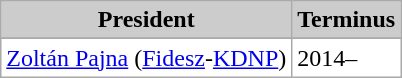<table class="wikitable"  style="float:left; margin-left:1em;">
<tr>
<th style="background:#ccc">President</th>
<th style="background:#ccc">Terminus</th>
</tr>
<tr ">
</tr>
<tr --- bgcolor="#FFFFFF">
<td><a href='#'>Zoltán Pajna</a> (<a href='#'>Fidesz</a>-<a href='#'>KDNP</a>)</td>
<td>2014–</td>
</tr>
</table>
